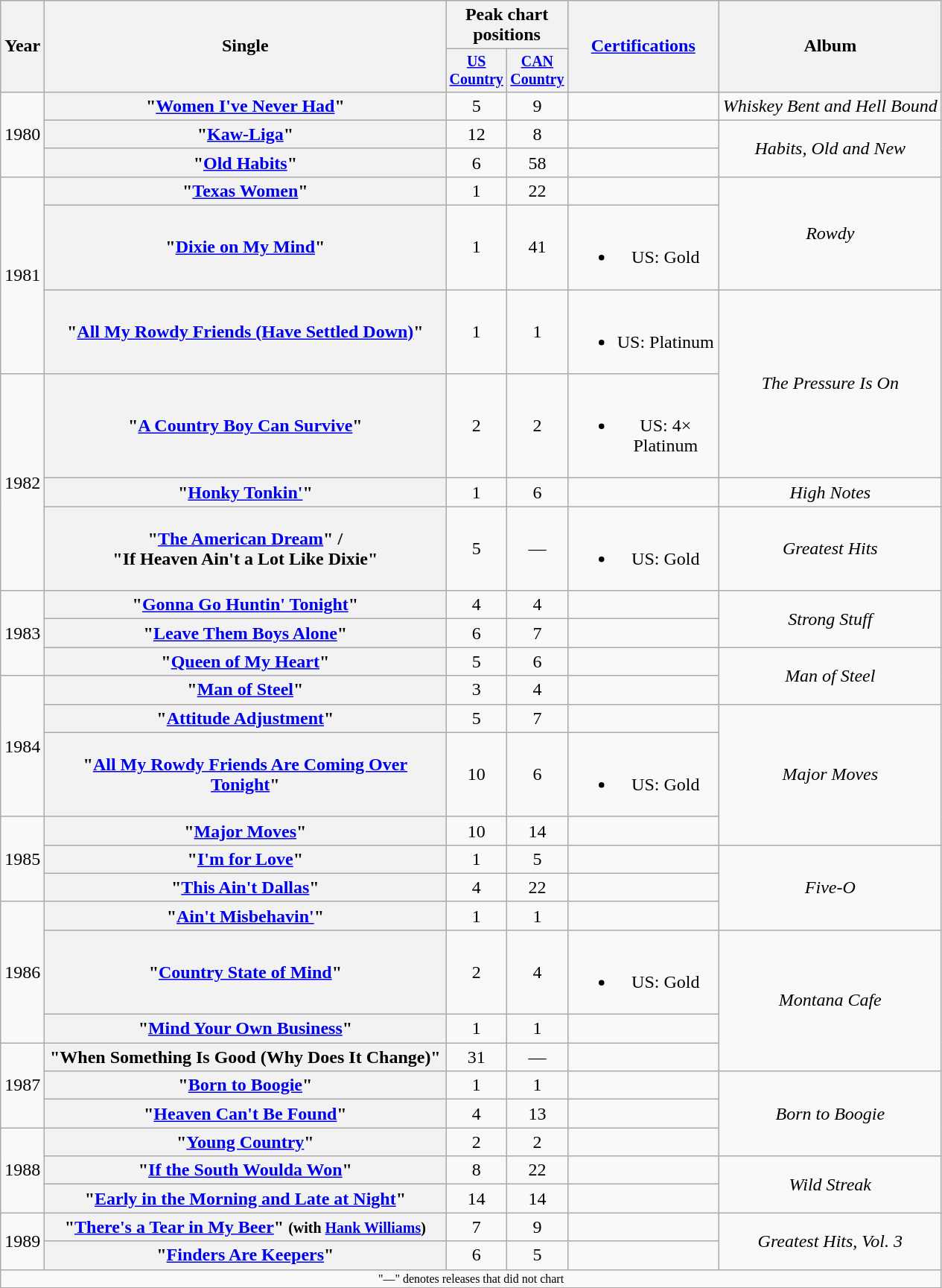<table class="wikitable plainrowheaders" style="text-align:center;">
<tr>
<th rowspan="2">Year</th>
<th rowspan="2" style="width:22em;">Single</th>
<th colspan="2">Peak chart positions</th>
<th rowspan="2" style="width:8em;"><a href='#'>Certifications</a></th>
<th rowspan="2">Album</th>
</tr>
<tr style="font-size:smaller;">
<th style="width:45px;"><a href='#'>US Country</a><br></th>
<th style="width:45px;"><a href='#'>CAN Country</a><br></th>
</tr>
<tr>
<td rowspan="3">1980</td>
<th scope="row">"<a href='#'>Women I've Never Had</a>"</th>
<td>5</td>
<td>9</td>
<td></td>
<td><em>Whiskey Bent and Hell Bound</em></td>
</tr>
<tr>
<th scope="row">"<a href='#'>Kaw-Liga</a>"</th>
<td>12</td>
<td>8</td>
<td></td>
<td rowspan="2"><em>Habits, Old and New</em></td>
</tr>
<tr>
<th scope="row">"<a href='#'>Old Habits</a>"</th>
<td>6</td>
<td>58</td>
<td></td>
</tr>
<tr>
<td rowspan="3">1981</td>
<th scope="row">"<a href='#'>Texas Women</a>"</th>
<td>1</td>
<td>22</td>
<td></td>
<td rowspan="2"><em>Rowdy</em></td>
</tr>
<tr>
<th scope="row">"<a href='#'>Dixie on My Mind</a>"</th>
<td>1</td>
<td>41</td>
<td><br><ul><li>US: Gold</li></ul></td>
</tr>
<tr>
<th scope="row">"<a href='#'>All My Rowdy Friends (Have Settled Down)</a>"</th>
<td>1</td>
<td>1</td>
<td><br><ul><li>US: Platinum</li></ul></td>
<td rowspan="2"><em>The Pressure Is On</em></td>
</tr>
<tr>
<td rowspan="3">1982</td>
<th scope="row">"<a href='#'>A Country Boy Can Survive</a>"</th>
<td>2</td>
<td>2</td>
<td><br><ul><li>US: 4× Platinum</li></ul></td>
</tr>
<tr>
<th scope="row">"<a href='#'>Honky Tonkin'</a>"</th>
<td>1</td>
<td>6</td>
<td></td>
<td><em>High Notes</em></td>
</tr>
<tr>
<th scope="row">"<a href='#'>The American Dream</a>" /<br>"If Heaven Ain't a Lot Like Dixie" </th>
<td>5</td>
<td>—</td>
<td><br><ul><li>US: Gold</li></ul></td>
<td><em>Greatest Hits</em> </td>
</tr>
<tr>
<td rowspan="3">1983</td>
<th scope="row">"<a href='#'>Gonna Go Huntin' Tonight</a>"</th>
<td>4</td>
<td>4</td>
<td></td>
<td rowspan="2"><em>Strong Stuff</em></td>
</tr>
<tr>
<th scope="row">"<a href='#'>Leave Them Boys Alone</a>"<br></th>
<td>6</td>
<td>7</td>
<td></td>
</tr>
<tr>
<th scope="row">"<a href='#'>Queen of My Heart</a>"</th>
<td>5</td>
<td>6</td>
<td></td>
<td rowspan="2"><em>Man of Steel</em></td>
</tr>
<tr>
<td rowspan="3">1984</td>
<th scope="row">"<a href='#'>Man of Steel</a>"</th>
<td>3</td>
<td>4</td>
<td></td>
</tr>
<tr>
<th scope="row">"<a href='#'>Attitude Adjustment</a>"</th>
<td>5</td>
<td>7</td>
<td></td>
<td rowspan="3"><em>Major Moves</em></td>
</tr>
<tr>
<th scope="row">"<a href='#'>All My Rowdy Friends Are Coming Over Tonight</a>"</th>
<td>10</td>
<td>6</td>
<td><br><ul><li>US: Gold</li></ul></td>
</tr>
<tr>
<td rowspan="3">1985</td>
<th scope="row">"<a href='#'>Major Moves</a>"</th>
<td>10</td>
<td>14</td>
<td></td>
</tr>
<tr>
<th scope="row">"<a href='#'>I'm for Love</a>"</th>
<td>1</td>
<td>5</td>
<td></td>
<td rowspan="3"><em>Five-O</em></td>
</tr>
<tr>
<th scope="row">"<a href='#'>This Ain't Dallas</a>"</th>
<td>4</td>
<td>22</td>
<td></td>
</tr>
<tr>
<td rowspan="3">1986</td>
<th scope="row">"<a href='#'>Ain't Misbehavin'</a>"</th>
<td>1</td>
<td>1</td>
<td></td>
</tr>
<tr>
<th scope="row">"<a href='#'>Country State of Mind</a>"</th>
<td>2</td>
<td>4</td>
<td><br><ul><li>US: Gold</li></ul></td>
<td rowspan="3"><em>Montana Cafe</em></td>
</tr>
<tr>
<th scope="row">"<a href='#'>Mind Your Own Business</a>"<br></th>
<td>1</td>
<td>1</td>
<td></td>
</tr>
<tr>
<td rowspan="3">1987</td>
<th scope="row">"When Something Is Good (Why Does It Change)"</th>
<td>31</td>
<td>—</td>
<td></td>
</tr>
<tr>
<th scope="row">"<a href='#'>Born to Boogie</a>"</th>
<td>1</td>
<td>1</td>
<td></td>
<td rowspan="3"><em>Born to Boogie</em></td>
</tr>
<tr>
<th scope="row">"<a href='#'>Heaven Can't Be Found</a>"</th>
<td>4</td>
<td>13</td>
<td></td>
</tr>
<tr>
<td rowspan="3">1988</td>
<th scope="row">"<a href='#'>Young Country</a>"</th>
<td>2</td>
<td>2</td>
<td></td>
</tr>
<tr>
<th scope="row">"<a href='#'>If the South Woulda Won</a>"</th>
<td>8</td>
<td>22</td>
<td></td>
<td rowspan="2"><em>Wild Streak</em></td>
</tr>
<tr>
<th scope="row">"<a href='#'>Early in the Morning and Late at Night</a>"</th>
<td>14</td>
<td>14</td>
<td></td>
</tr>
<tr>
<td rowspan="2">1989</td>
<th scope="row">"<a href='#'>There's a Tear in My Beer</a>" <small>(with <a href='#'>Hank Williams</a>)</small></th>
<td>7</td>
<td>9</td>
<td></td>
<td rowspan="2"><em>Greatest Hits, Vol. 3</em></td>
</tr>
<tr>
<th scope="row">"<a href='#'>Finders Are Keepers</a>"</th>
<td>6</td>
<td>5</td>
<td></td>
</tr>
<tr>
<td colspan="6" style="font-size:8pt">"—" denotes releases that did not chart</td>
</tr>
</table>
